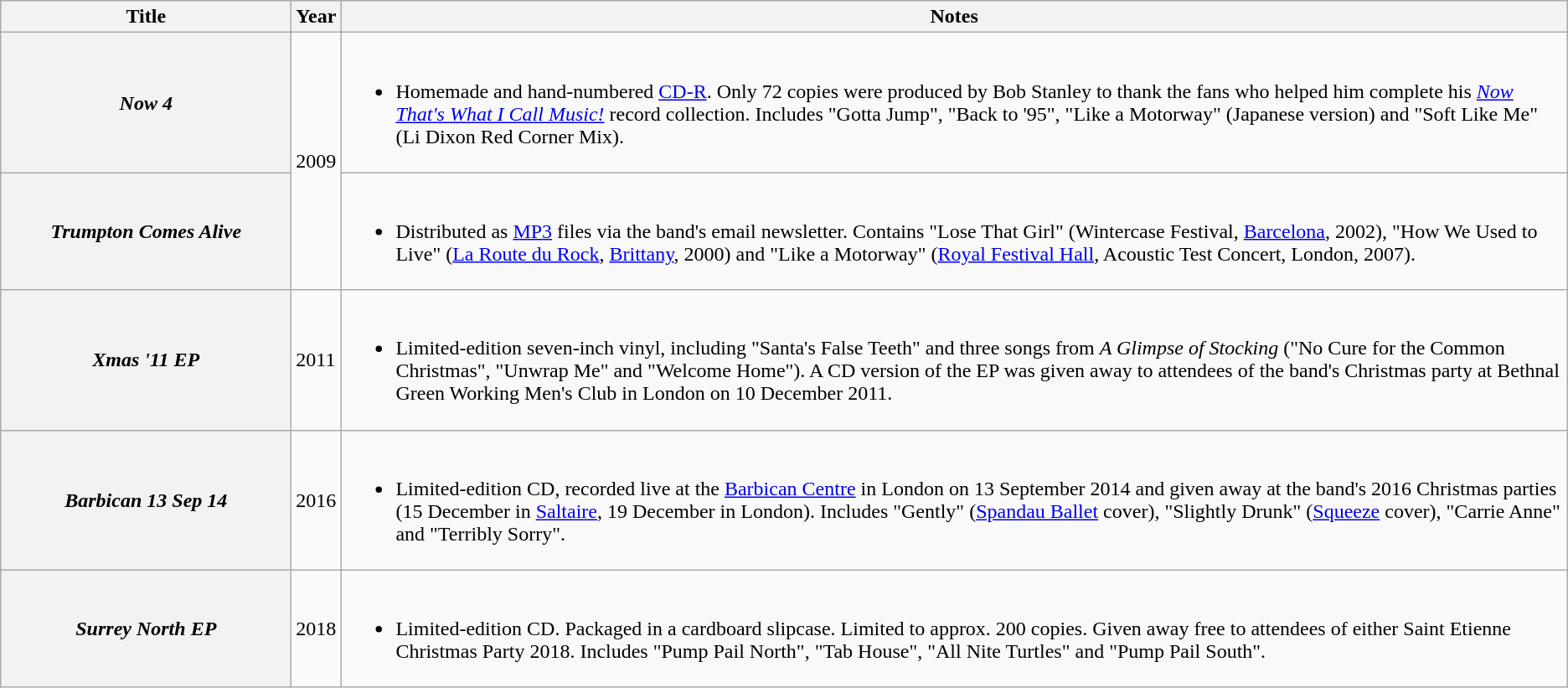<table class="wikitable plainrowheaders">
<tr>
<th scope="col" style="width:14em;">Title</th>
<th scope="col" style="width:1em;">Year</th>
<th scope="col">Notes</th>
</tr>
<tr>
<th scope="row"><em>Now 4</em></th>
<td rowspan="2">2009</td>
<td><br><ul><li>Homemade and hand-numbered <a href='#'>CD-R</a>. Only 72 copies were produced by Bob Stanley to thank the fans who helped him complete his <em><a href='#'>Now That's What I Call Music!</a></em> record collection. Includes "Gotta Jump", "Back to '95", "Like a Motorway" (Japanese version) and "Soft Like Me" (Li Dixon Red Corner Mix).</li></ul></td>
</tr>
<tr>
<th scope="row"><em>Trumpton Comes Alive</em></th>
<td><br><ul><li>Distributed as <a href='#'>MP3</a> files via the band's email newsletter. Contains "Lose That Girl" (Wintercase Festival, <a href='#'>Barcelona</a>, 2002), "How We Used to Live" (<a href='#'>La Route du Rock</a>, <a href='#'>Brittany</a>, 2000) and "Like a Motorway" (<a href='#'>Royal Festival Hall</a>, Acoustic Test Concert, London, 2007).</li></ul></td>
</tr>
<tr>
<th scope="row"><em>Xmas '11 EP</em></th>
<td>2011</td>
<td><br><ul><li>Limited-edition seven-inch vinyl, including "Santa's False Teeth" and three songs from <em>A Glimpse of Stocking</em> ("No Cure for the Common Christmas", "Unwrap Me" and "Welcome Home"). A CD version of the EP was given away to attendees of the band's Christmas party at Bethnal Green Working Men's Club in London on 10 December 2011.</li></ul></td>
</tr>
<tr>
<th scope="row"><em>Barbican 13 Sep 14</em></th>
<td>2016</td>
<td><br><ul><li>Limited-edition CD, recorded live at the <a href='#'>Barbican Centre</a> in London on 13 September 2014 and given away at the band's 2016 Christmas parties (15 December in <a href='#'>Saltaire</a>, 19 December in London). Includes "Gently" (<a href='#'>Spandau Ballet</a> cover), "Slightly Drunk" (<a href='#'>Squeeze</a> cover), "Carrie Anne" and "Terribly Sorry".</li></ul></td>
</tr>
<tr>
<th scope="row"><em>Surrey North EP</em></th>
<td>2018</td>
<td><br><ul><li>Limited-edition CD. Packaged in a cardboard slipcase. Limited to approx. 200 copies. Given away free to attendees of either Saint Etienne Christmas Party 2018. Includes "Pump Pail North", "Tab House", "All Nite Turtles" and "Pump Pail South".</li></ul></td>
</tr>
</table>
